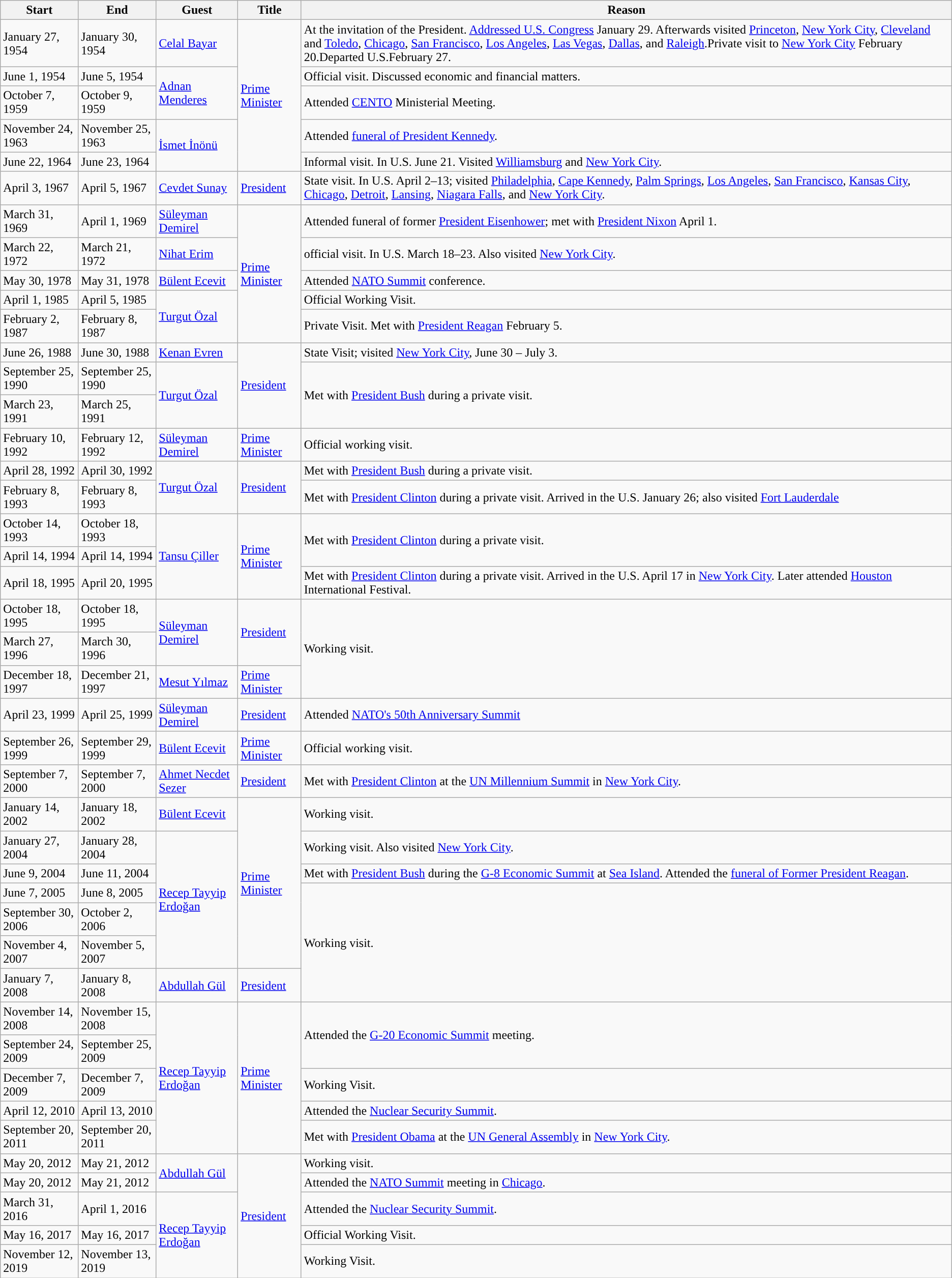<table class="wikitable sortable">
<tr>
<th>Start</th>
<th>End</th>
<th>Guest</th>
<th>Title</th>
<th>Reason</th>
</tr>
<tr>
<td>January 27, 1954</td>
<td>January 30, 1954</td>
<td><a href='#'>Celal Bayar</a></td>
<td rowspan=5><a href='#'>Prime Minister</a></td>
<td>At the invitation of the President. <a href='#'>Addressed U.S. Congress</a> January 29. Afterwards visited <a href='#'>Princeton</a>, <a href='#'>New York City</a>, <a href='#'>Cleveland</a> and <a href='#'>Toledo</a>, <a href='#'>Chicago</a>, <a href='#'>San Francisco</a>, <a href='#'>Los Angeles</a>, <a href='#'>Las Vegas</a>, <a href='#'>Dallas</a>, and <a href='#'>Raleigh</a>.Private visit to <a href='#'>New York City</a> February 20.Departed U.S.February 27.</td>
</tr>
<tr>
<td>June 1, 1954</td>
<td>June 5, 1954</td>
<td rowspan=2><a href='#'>Adnan Menderes</a></td>
<td>Official visit. Discussed economic and financial matters.</td>
</tr>
<tr>
<td>October 7, 1959</td>
<td>October 9, 1959</td>
<td>Attended <a href='#'>CENTO</a> Ministerial Meeting.</td>
</tr>
<tr>
<td>November 24, 1963</td>
<td>November 25, 1963</td>
<td rowspan=2><a href='#'>İsmet İnönü</a></td>
<td>Attended <a href='#'>funeral of President Kennedy</a>.</td>
</tr>
<tr>
<td>June 22, 1964</td>
<td>June 23, 1964</td>
<td>Informal visit. In U.S. June 21. Visited <a href='#'>Williamsburg</a> and <a href='#'>New York City</a>.</td>
</tr>
<tr>
<td>April 3, 1967</td>
<td>April 5, 1967</td>
<td><a href='#'>Cevdet Sunay</a></td>
<td><a href='#'>President</a></td>
<td>State visit. In U.S. April 2–13; visited <a href='#'>Philadelphia</a>, <a href='#'>Cape Kennedy</a>, <a href='#'>Palm Springs</a>, <a href='#'>Los Angeles</a>, <a href='#'>San Francisco</a>, <a href='#'>Kansas City</a>, <a href='#'>Chicago</a>, <a href='#'>Detroit</a>, <a href='#'>Lansing</a>, <a href='#'>Niagara Falls</a>, and <a href='#'>New York City</a>.</td>
</tr>
<tr>
<td>March 31, 1969</td>
<td>April 1, 1969</td>
<td><a href='#'>Süleyman Demirel</a></td>
<td rowspan=5><a href='#'>Prime Minister</a></td>
<td>Attended funeral of former <a href='#'>President Eisenhower</a>; met with <a href='#'>President Nixon</a> April 1.</td>
</tr>
<tr>
<td>March 22, 1972</td>
<td>March 21, 1972</td>
<td><a href='#'>Nihat Erim</a></td>
<td>official visit. In U.S. March 18–23. Also visited <a href='#'>New York City</a>.</td>
</tr>
<tr>
<td>May 30, 1978</td>
<td>May 31, 1978</td>
<td><a href='#'>Bülent Ecevit</a></td>
<td>Attended <a href='#'>NATO Summit</a> conference.</td>
</tr>
<tr>
<td>April 1, 1985</td>
<td>April 5, 1985</td>
<td rowspan=2><a href='#'>Turgut Özal</a></td>
<td>Official Working Visit.</td>
</tr>
<tr>
<td>February 2, 1987</td>
<td>February 8, 1987</td>
<td>Private Visit. Met with <a href='#'>President Reagan</a> February 5.</td>
</tr>
<tr>
<td>June 26, 1988</td>
<td>June 30, 1988</td>
<td><a href='#'>Kenan Evren</a></td>
<td rowspan=3><a href='#'>President</a></td>
<td>State Visit; visited <a href='#'>New York City</a>, June 30 – July 3.</td>
</tr>
<tr>
<td>September 25, 1990</td>
<td>September 25, 1990</td>
<td rowspan=2><a href='#'>Turgut Özal</a></td>
<td rowspan=2>Met with <a href='#'>President Bush</a> during a private visit.</td>
</tr>
<tr>
<td>March 23, 1991</td>
<td>March 25, 1991</td>
</tr>
<tr>
<td>February 10, 1992</td>
<td>February 12, 1992</td>
<td><a href='#'>Süleyman Demirel</a></td>
<td><a href='#'>Prime Minister</a></td>
<td>Official working visit.</td>
</tr>
<tr>
<td>April 28, 1992</td>
<td>April 30, 1992</td>
<td rowspan=2><a href='#'>Turgut Özal</a></td>
<td rowspan=2><a href='#'>President</a></td>
<td>Met with <a href='#'>President Bush</a> during a private visit.</td>
</tr>
<tr>
<td>February 8, 1993</td>
<td>February 8, 1993</td>
<td>Met with <a href='#'>President Clinton</a> during a private visit. Arrived in the U.S. January 26; also visited <a href='#'>Fort Lauderdale</a></td>
</tr>
<tr>
<td>October 14, 1993</td>
<td>October 18, 1993</td>
<td rowspan=3><a href='#'>Tansu Çiller</a></td>
<td rowspan=3><a href='#'>Prime Minister</a></td>
<td rowspan=2>Met with <a href='#'>President Clinton</a> during a private visit.</td>
</tr>
<tr>
<td>April 14, 1994</td>
<td>April 14, 1994</td>
</tr>
<tr>
<td>April 18, 1995</td>
<td>April 20, 1995</td>
<td>Met with <a href='#'>President Clinton</a> during a private visit. Arrived in the U.S. April 17 in <a href='#'>New York City</a>. Later attended <a href='#'>Houston</a> International Festival.</td>
</tr>
<tr>
<td>October 18, 1995</td>
<td>October 18, 1995</td>
<td rowspan=2><a href='#'>Süleyman Demirel</a></td>
<td rowspan=2><a href='#'>President</a></td>
<td rowspan=3>Working visit.</td>
</tr>
<tr>
<td>March 27, 1996</td>
<td>March 30, 1996</td>
</tr>
<tr>
<td>December 18, 1997</td>
<td>December 21, 1997</td>
<td><a href='#'>Mesut Yılmaz</a></td>
<td><a href='#'>Prime Minister</a></td>
</tr>
<tr>
<td>April 23, 1999</td>
<td>April 25, 1999</td>
<td><a href='#'>Süleyman Demirel</a></td>
<td><a href='#'>President</a></td>
<td>Attended <a href='#'>NATO's 50th Anniversary Summit</a></td>
</tr>
<tr>
<td>September 26, 1999</td>
<td>September 29, 1999</td>
<td><a href='#'>Bülent Ecevit</a></td>
<td><a href='#'>Prime Minister</a></td>
<td>Official working visit.</td>
</tr>
<tr>
<td>September 7, 2000</td>
<td>September 7, 2000</td>
<td><a href='#'>Ahmet Necdet Sezer</a></td>
<td><a href='#'>President</a></td>
<td>Met with <a href='#'>President Clinton</a> at the <a href='#'>UN Millennium Summit</a> in <a href='#'>New York City</a>.</td>
</tr>
<tr>
<td>January 14, 2002</td>
<td>January 18, 2002</td>
<td><a href='#'>Bülent Ecevit</a></td>
<td rowspan=6><a href='#'>Prime Minister</a></td>
<td>Working visit.</td>
</tr>
<tr>
<td>January 27, 2004</td>
<td>January 28, 2004</td>
<td rowspan=5><a href='#'>Recep Tayyip Erdoğan</a></td>
<td>Working visit. Also visited <a href='#'>New York City</a>.</td>
</tr>
<tr>
<td>June 9, 2004</td>
<td>June 11, 2004</td>
<td>Met with <a href='#'>President Bush</a> during the <a href='#'>G-8 Economic Summit</a> at <a href='#'>Sea Island</a>. Attended the <a href='#'>funeral of Former President Reagan</a>.</td>
</tr>
<tr>
<td>June 7, 2005</td>
<td>June 8, 2005</td>
<td rowspan=4>Working visit.</td>
</tr>
<tr>
<td>September 30, 2006</td>
<td>October 2, 2006</td>
</tr>
<tr>
<td>November 4, 2007</td>
<td>November 5, 2007</td>
</tr>
<tr>
<td>January 7, 2008</td>
<td>January 8, 2008</td>
<td><a href='#'>Abdullah Gül</a></td>
<td><a href='#'>President</a></td>
</tr>
<tr>
<td>November 14, 2008</td>
<td>November 15, 2008</td>
<td rowspan=5><a href='#'>Recep Tayyip Erdoğan</a></td>
<td rowspan=5><a href='#'>Prime Minister</a></td>
<td rowspan=2>Attended the <a href='#'>G-20 Economic Summit</a> meeting.</td>
</tr>
<tr>
<td>September 24, 2009</td>
<td>September 25, 2009</td>
</tr>
<tr>
<td>December 7, 2009</td>
<td>December 7, 2009</td>
<td>Working Visit.</td>
</tr>
<tr>
<td>April 12, 2010</td>
<td>April 13, 2010</td>
<td>Attended the <a href='#'>Nuclear Security Summit</a>.</td>
</tr>
<tr>
<td>September 20, 2011</td>
<td>September 20, 2011</td>
<td>Met with <a href='#'>President Obama</a> at the <a href='#'>UN General Assembly</a> in <a href='#'>New York City</a>.</td>
</tr>
<tr>
<td>May 20, 2012</td>
<td>May 21, 2012</td>
<td rowspan=2><a href='#'>Abdullah Gül</a></td>
<td rowspan=5><a href='#'>President</a></td>
<td>Working visit.</td>
</tr>
<tr>
<td>May 20, 2012</td>
<td>May 21, 2012</td>
<td>Attended the <a href='#'>NATO Summit</a> meeting in <a href='#'>Chicago</a>.</td>
</tr>
<tr>
<td>March 31, 2016</td>
<td>April 1, 2016</td>
<td rowspan=3><a href='#'>Recep Tayyip Erdoğan</a></td>
<td>Attended the <a href='#'>Nuclear Security Summit</a>.</td>
</tr>
<tr>
<td>May 16, 2017</td>
<td>May 16, 2017</td>
<td>Official Working Visit.</td>
</tr>
<tr>
<td>November 12, 2019</td>
<td>November 13, 2019</td>
<td>Working Visit.</td>
</tr>
</table>
